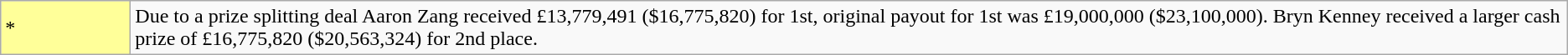<table class="wikitable">
<tr>
<td style="background-color:#FFFF99; width:6em;">*</td>
<td>Due to a prize splitting deal Aaron Zang received £13,779,491 ($16,775,820) for 1st, original payout for 1st was £19,000,000 ($23,100,000). Bryn Kenney received a larger cash prize of £16,775,820 ($20,563,324) for 2nd place.</td>
</tr>
</table>
